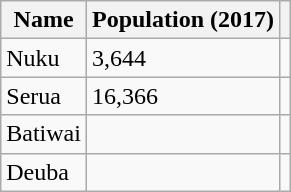<table class="wikitable sortable">
<tr>
<th>Name</th>
<th>Population (2017)</th>
<th></th>
</tr>
<tr>
<td>Nuku</td>
<td>3,644</td>
<td></td>
</tr>
<tr>
<td>Serua</td>
<td>16,366</td>
<td></td>
</tr>
<tr>
<td>Batiwai</td>
<td></td>
<td></td>
</tr>
<tr>
<td>Deuba</td>
<td></td>
<td></td>
</tr>
</table>
